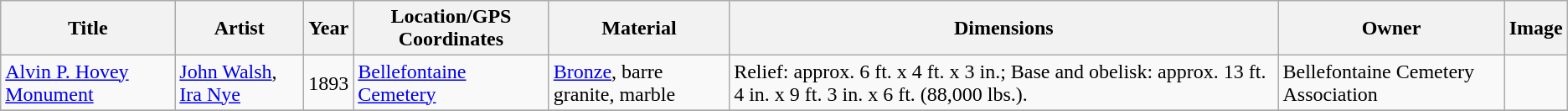<table class="wikitable sortable">
<tr>
<th>Title</th>
<th>Artist</th>
<th>Year</th>
<th>Location/GPS Coordinates</th>
<th>Material</th>
<th>Dimensions</th>
<th>Owner</th>
<th>Image</th>
</tr>
<tr>
<td><a href='#'>Alvin P. Hovey Monument</a></td>
<td><a href='#'>John Walsh</a>, <a href='#'>Ira Nye</a></td>
<td>1893</td>
<td><a href='#'>Bellefontaine Cemetery</a></td>
<td><a href='#'>Bronze</a>, barre granite, marble</td>
<td>Relief: approx. 6 ft. x 4 ft. x 3 in.; Base and obelisk: approx. 13 ft. 4 in. x 9 ft. 3 in. x 6 ft. (88,000 lbs.).</td>
<td>Bellefontaine Cemetery Association</td>
<td></td>
</tr>
<tr>
</tr>
</table>
